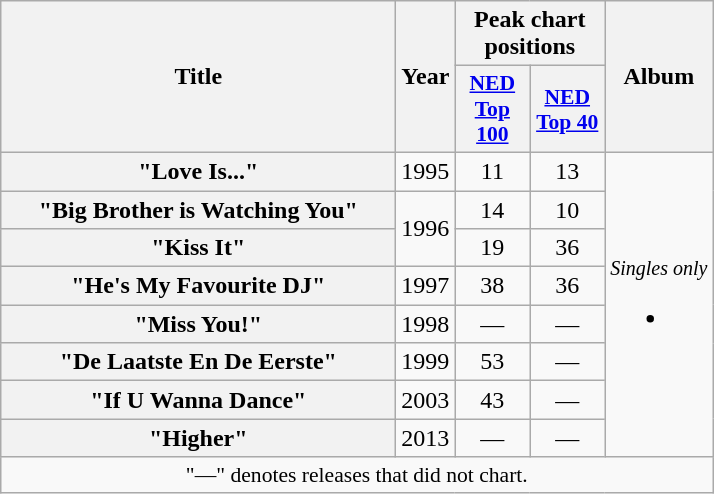<table class="wikitable plainrowheaders" style="text-align:center;">
<tr>
<th scope="col" rowspan="2" style="width:16em;">Title</th>
<th scope="col" rowspan="2">Year</th>
<th scope="col" colspan="2">Peak chart positions</th>
<th scope="col" rowspan="2">Album</th>
</tr>
<tr>
<th style="width:3em;font-size:90%"><a href='#'>NED<br>Top 100</a><br></th>
<th style="width:3em;font-size:90%"><a href='#'>NED<br>Top 40</a><br></th>
</tr>
<tr>
<th scope="row">"Love Is..."</th>
<td>1995</td>
<td>11</td>
<td>13</td>
<td rowspan=8><em><small>Singles only</small></em><br><ul><li></li></ul></td>
</tr>
<tr>
<th scope="row">"Big Brother is Watching You"</th>
<td rowspan=2>1996</td>
<td>14</td>
<td>10</td>
</tr>
<tr>
<th scope="row">"Kiss It"</th>
<td>19</td>
<td>36</td>
</tr>
<tr>
<th scope="row">"He's My Favourite DJ"</th>
<td rowspan=1>1997</td>
<td>38</td>
<td>36</td>
</tr>
<tr>
<th scope="row">"Miss You!"</th>
<td>1998</td>
<td>—</td>
<td>—</td>
</tr>
<tr>
<th scope="row">"De Laatste En De Eerste"</th>
<td>1999</td>
<td>53</td>
<td>—</td>
</tr>
<tr>
<th scope="row">"If U Wanna Dance"</th>
<td>2003</td>
<td>43</td>
<td>—</td>
</tr>
<tr>
<th scope="row">"Higher"</th>
<td>2013</td>
<td>—</td>
<td>—</td>
</tr>
<tr>
<td colspan="18" style="font-size:90%;">"—" denotes releases that did not chart.</td>
</tr>
</table>
